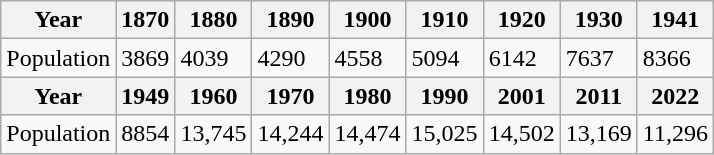<table class="wikitable">
<tr>
<th>Year</th>
<th>1870</th>
<th>1880</th>
<th>1890</th>
<th>1900</th>
<th>1910</th>
<th>1920</th>
<th>1930</th>
<th>1941</th>
</tr>
<tr>
<td>Population</td>
<td>3869</td>
<td>4039</td>
<td>4290</td>
<td>4558</td>
<td>5094</td>
<td>6142</td>
<td>7637</td>
<td>8366</td>
</tr>
<tr>
<th>Year</th>
<th>1949</th>
<th>1960</th>
<th>1970</th>
<th>1980</th>
<th>1990</th>
<th>2001</th>
<th>2011</th>
<th>2022</th>
</tr>
<tr>
<td>Population</td>
<td>8854</td>
<td>13,745</td>
<td>14,244</td>
<td>14,474</td>
<td>15,025</td>
<td>14,502</td>
<td>13,169</td>
<td>11,296</td>
</tr>
</table>
